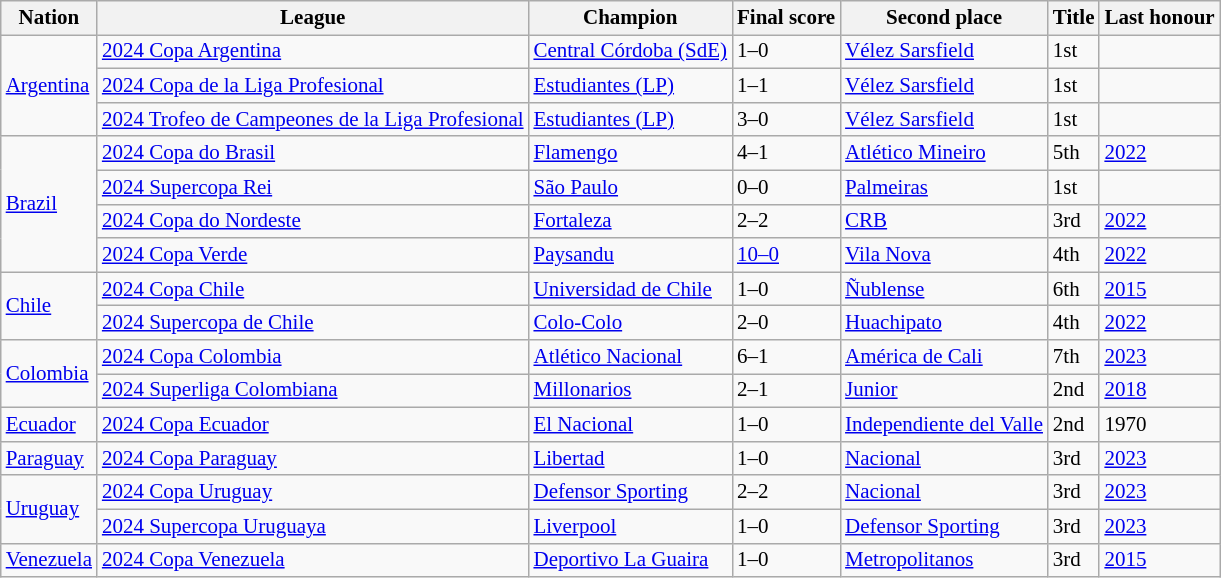<table class=wikitable style="font-size:14px">
<tr>
<th>Nation</th>
<th>League</th>
<th>Champion</th>
<th>Final score</th>
<th>Second place</th>
<th data-sort-type="number">Title</th>
<th>Last honour</th>
</tr>
<tr>
<td align=left rowspan=3> <a href='#'>Argentina</a></td>
<td align=left><a href='#'>2024 Copa Argentina</a></td>
<td><a href='#'>Central Córdoba (SdE)</a></td>
<td>1–0</td>
<td><a href='#'>Vélez Sarsfield</a></td>
<td>1st</td>
<td></td>
</tr>
<tr>
<td align=left><a href='#'>2024 Copa de la Liga Profesional</a></td>
<td><a href='#'>Estudiantes (LP)</a></td>
<td>1–1 </td>
<td><a href='#'>Vélez Sarsfield</a></td>
<td>1st</td>
<td></td>
</tr>
<tr>
<td align=left><a href='#'>2024 Trofeo de Campeones de la Liga Profesional</a></td>
<td><a href='#'>Estudiantes (LP)</a></td>
<td>3–0</td>
<td><a href='#'>Vélez Sarsfield</a></td>
<td>1st</td>
<td></td>
</tr>
<tr>
<td align=left rowspan=4> <a href='#'>Brazil</a></td>
<td align=left><a href='#'>2024 Copa do Brasil</a></td>
<td><a href='#'>Flamengo</a></td>
<td>4–1</td>
<td><a href='#'>Atlético Mineiro</a></td>
<td>5th</td>
<td><a href='#'>2022</a></td>
</tr>
<tr>
<td align=left><a href='#'>2024 Supercopa Rei</a></td>
<td><a href='#'>São Paulo</a></td>
<td>0–0 </td>
<td><a href='#'>Palmeiras</a></td>
<td>1st</td>
<td></td>
</tr>
<tr>
<td align=left><a href='#'>2024 Copa do Nordeste</a></td>
<td><a href='#'>Fortaleza</a></td>
<td>2–2 </td>
<td><a href='#'>CRB</a></td>
<td>3rd</td>
<td><a href='#'>2022</a></td>
</tr>
<tr>
<td align=left><a href='#'>2024 Copa Verde</a></td>
<td><a href='#'>Paysandu</a></td>
<td><a href='#'>10–0</a></td>
<td><a href='#'>Vila Nova</a></td>
<td>4th</td>
<td><a href='#'>2022</a></td>
</tr>
<tr>
<td align=left rowspan=2> <a href='#'>Chile</a></td>
<td align=left><a href='#'>2024 Copa Chile</a></td>
<td><a href='#'>Universidad de Chile</a></td>
<td>1–0</td>
<td><a href='#'>Ñublense</a></td>
<td>6th</td>
<td><a href='#'>2015</a></td>
</tr>
<tr>
<td align=left><a href='#'>2024 Supercopa de Chile</a></td>
<td><a href='#'>Colo-Colo</a></td>
<td>2–0</td>
<td><a href='#'>Huachipato</a></td>
<td>4th</td>
<td><a href='#'>2022</a></td>
</tr>
<tr>
<td align=left rowspan=2> <a href='#'>Colombia</a></td>
<td align=left><a href='#'>2024 Copa Colombia</a></td>
<td><a href='#'>Atlético Nacional</a></td>
<td>6–1</td>
<td><a href='#'>América de Cali</a></td>
<td>7th</td>
<td><a href='#'>2023</a></td>
</tr>
<tr>
<td align=left><a href='#'>2024 Superliga Colombiana</a></td>
<td><a href='#'>Millonarios</a></td>
<td>2–1</td>
<td><a href='#'>Junior</a></td>
<td>2nd</td>
<td><a href='#'>2018</a></td>
</tr>
<tr>
<td align=left rowspan=> <a href='#'>Ecuador</a></td>
<td align=left><a href='#'>2024 Copa Ecuador</a></td>
<td><a href='#'>El Nacional</a></td>
<td>1–0</td>
<td><a href='#'>Independiente del Valle</a></td>
<td>2nd</td>
<td>1970</td>
</tr>
<tr>
<td align=left rowspan=> <a href='#'>Paraguay</a></td>
<td align=left><a href='#'>2024 Copa Paraguay</a></td>
<td><a href='#'>Libertad</a></td>
<td>1–0</td>
<td><a href='#'>Nacional</a></td>
<td>3rd</td>
<td><a href='#'>2023</a></td>
</tr>
<tr>
<td align=left rowspan=2> <a href='#'>Uruguay</a></td>
<td align=left><a href='#'>2024 Copa Uruguay</a></td>
<td><a href='#'>Defensor Sporting</a></td>
<td>2–2 </td>
<td><a href='#'>Nacional</a></td>
<td>3rd</td>
<td><a href='#'>2023</a></td>
</tr>
<tr>
<td align=left><a href='#'>2024 Supercopa Uruguaya</a></td>
<td><a href='#'>Liverpool</a></td>
<td>1–0</td>
<td><a href='#'>Defensor Sporting</a></td>
<td>3rd</td>
<td><a href='#'>2023</a></td>
</tr>
<tr>
<td align=left> <a href='#'>Venezuela</a></td>
<td align=left><a href='#'>2024 Copa Venezuela</a></td>
<td><a href='#'>Deportivo La Guaira</a></td>
<td>1–0</td>
<td><a href='#'>Metropolitanos</a></td>
<td>3rd</td>
<td><a href='#'>2015</a></td>
</tr>
</table>
